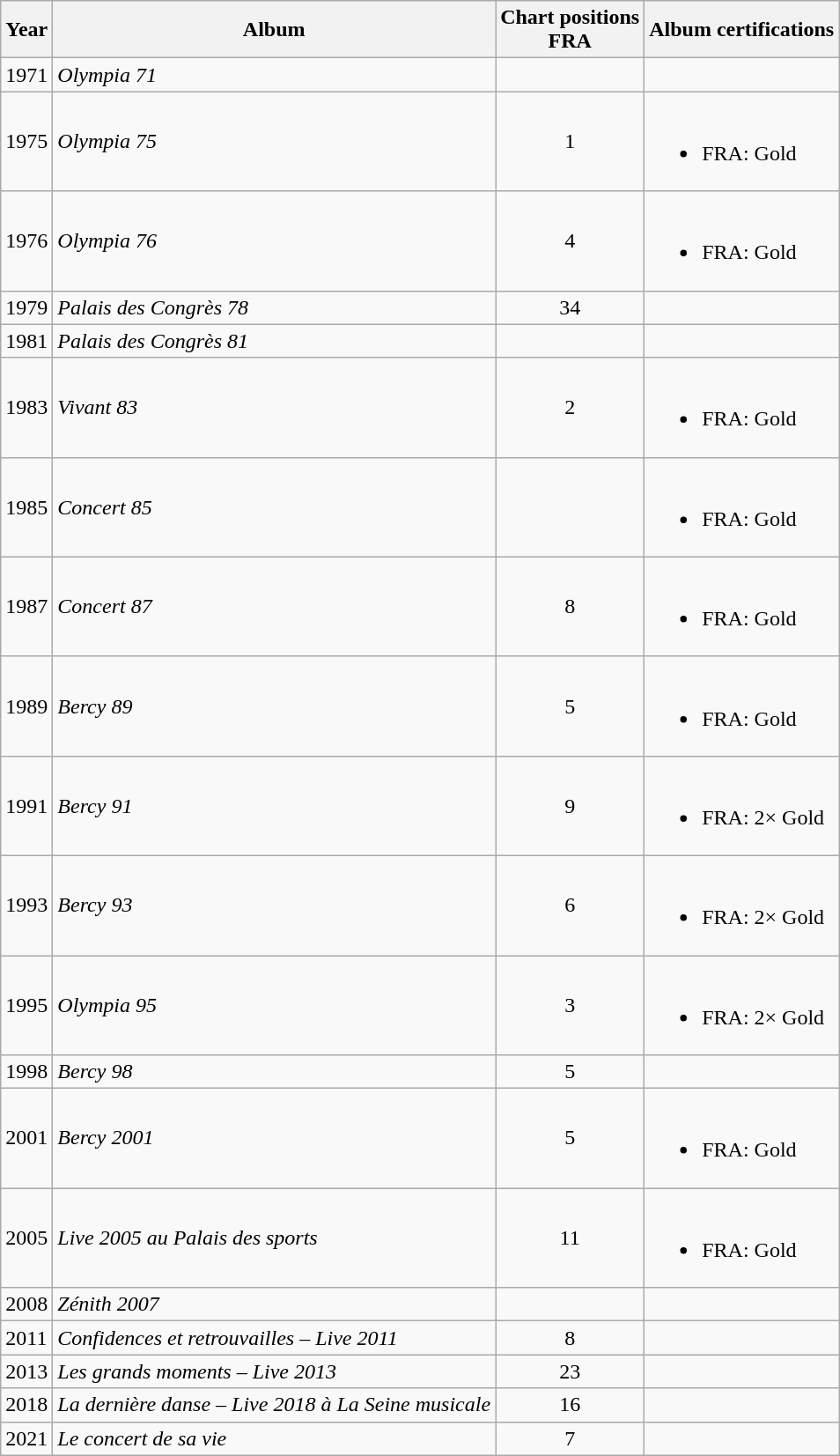<table class="wikitable">
<tr>
<th>Year</th>
<th>Album</th>
<th>Chart positions<br>FRA</th>
<th>Album certifications</th>
</tr>
<tr>
<td>1971</td>
<td><em>Olympia 71</em></td>
<td style="text-align:center;"></td>
<td></td>
</tr>
<tr>
<td>1975</td>
<td><em>Olympia 75</em></td>
<td style="text-align:center;">1</td>
<td><br><ul><li>FRA: Gold</li></ul></td>
</tr>
<tr>
<td>1976</td>
<td><em>Olympia 76</em></td>
<td style="text-align:center;">4</td>
<td><br><ul><li>FRA: Gold</li></ul></td>
</tr>
<tr>
<td>1979</td>
<td><em>Palais des Congrès 78</em></td>
<td style="text-align:center;">34</td>
<td></td>
</tr>
<tr>
<td>1981</td>
<td><em>Palais des Congrès 81</em></td>
<td style="text-align:center;"></td>
<td></td>
</tr>
<tr>
<td>1983</td>
<td><em>Vivant 83</em></td>
<td style="text-align:center;">2</td>
<td><br><ul><li>FRA: Gold</li></ul></td>
</tr>
<tr>
<td>1985</td>
<td><em>Concert 85</em></td>
<td style="text-align:center;"></td>
<td><br><ul><li>FRA: Gold</li></ul></td>
</tr>
<tr>
<td>1987</td>
<td><em>Concert 87</em></td>
<td style="text-align:center;">8</td>
<td><br><ul><li>FRA: Gold</li></ul></td>
</tr>
<tr>
<td>1989</td>
<td><em>Bercy 89</em></td>
<td style="text-align:center;">5</td>
<td><br><ul><li>FRA: Gold</li></ul></td>
</tr>
<tr>
<td>1991</td>
<td><em>Bercy 91</em></td>
<td style="text-align:center;">9</td>
<td><br><ul><li>FRA: 2× Gold</li></ul></td>
</tr>
<tr>
<td>1993</td>
<td><em>Bercy 93</em></td>
<td style="text-align:center;">6</td>
<td><br><ul><li>FRA: 2× Gold</li></ul></td>
</tr>
<tr>
<td>1995</td>
<td><em>Olympia 95</em></td>
<td style="text-align:center;">3</td>
<td><br><ul><li>FRA: 2× Gold</li></ul></td>
</tr>
<tr>
<td>1998</td>
<td><em>Bercy 98</em></td>
<td style="text-align:center;">5</td>
<td></td>
</tr>
<tr>
<td>2001</td>
<td><em>Bercy 2001</em></td>
<td style="text-align:center;">5</td>
<td><br><ul><li>FRA: Gold</li></ul></td>
</tr>
<tr>
<td>2005</td>
<td><em>Live 2005 au Palais des sports</em></td>
<td style="text-align:center;">11</td>
<td><br><ul><li>FRA: Gold</li></ul></td>
</tr>
<tr>
<td>2008</td>
<td><em>Zénith 2007</em></td>
<td style="text-align:center;"></td>
<td></td>
</tr>
<tr>
<td>2011</td>
<td><em>Confidences et retrouvailles – Live 2011</em></td>
<td style="text-align:center;">8</td>
<td></td>
</tr>
<tr>
<td>2013</td>
<td><em>Les grands moments – Live 2013</em></td>
<td style="text-align:center;">23</td>
<td></td>
</tr>
<tr>
<td>2018</td>
<td><em>La dernière danse – Live 2018 à La Seine musicale</em></td>
<td style="text-align:center;">16</td>
<td></td>
</tr>
<tr>
<td>2021</td>
<td><em>Le concert de sa vie</em></td>
<td style="text-align:center;">7</td>
<td></td>
</tr>
</table>
